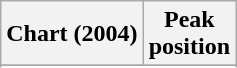<table class="wikitable plainrowheaders" style="text-align:center">
<tr>
<th>Chart (2004)</th>
<th>Peak<br>position</th>
</tr>
<tr>
</tr>
<tr>
</tr>
<tr>
</tr>
<tr>
</tr>
<tr>
</tr>
<tr>
</tr>
</table>
